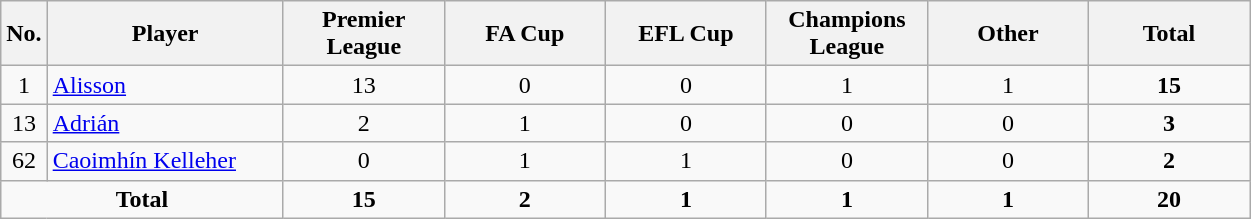<table class="wikitable sortable alternance" ; style="text-align:center; ">
<tr>
<th width=10>No.</th>
<th width=150>Player</th>
<th width=100>Premier League</th>
<th width=100>FA Cup</th>
<th width=100>EFL Cup</th>
<th width=100>Champions League</th>
<th width=100>Other</th>
<th width=100>Total</th>
</tr>
<tr>
<td>1</td>
<td align="left"> <a href='#'>Alisson</a></td>
<td>13</td>
<td>0</td>
<td>0</td>
<td>1</td>
<td>1</td>
<td><strong>15</strong></td>
</tr>
<tr>
<td>13</td>
<td align="left"> <a href='#'>Adrián</a></td>
<td>2</td>
<td>1</td>
<td>0</td>
<td>0</td>
<td>0</td>
<td><strong>3</strong></td>
</tr>
<tr>
<td>62</td>
<td align="left"> <a href='#'>Caoimhín Kelleher</a></td>
<td>0</td>
<td>1</td>
<td>1</td>
<td>0</td>
<td>0</td>
<td><strong>2</strong></td>
</tr>
<tr class="sortbottom">
<td colspan="2"><strong>Total</strong></td>
<td><strong>15</strong></td>
<td><strong>2</strong></td>
<td><strong>1</strong></td>
<td><strong>1</strong></td>
<td><strong>1</strong></td>
<td><strong>20</strong></td>
</tr>
</table>
